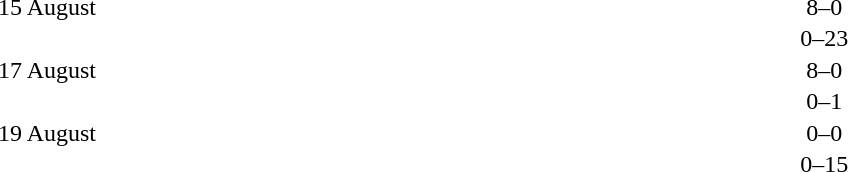<table cellspacing=1 width=70%>
<tr>
<th width=25%></th>
<th width=30%></th>
<th width=15%></th>
<th width=30%></th>
</tr>
<tr>
<td>15 August</td>
<td align=right></td>
<td align=center>8–0</td>
<td></td>
</tr>
<tr>
<td></td>
<td align=right></td>
<td align=center>0–23</td>
<td></td>
</tr>
<tr>
<td>17 August</td>
<td align=right></td>
<td align=center>8–0</td>
<td></td>
</tr>
<tr>
<td></td>
<td align=right></td>
<td align=center>0–1</td>
<td></td>
</tr>
<tr>
<td>19 August</td>
<td align=right></td>
<td align=center>0–0</td>
<td></td>
</tr>
<tr>
<td></td>
<td align=right></td>
<td align=center>0–15</td>
<td></td>
</tr>
</table>
